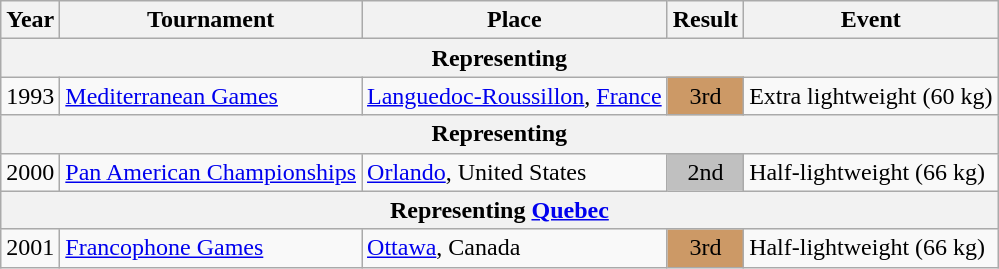<table class=wikitable>
<tr>
<th>Year</th>
<th>Tournament</th>
<th>Place</th>
<th>Result</th>
<th>Event</th>
</tr>
<tr>
<th colspan=5>Representing </th>
</tr>
<tr>
<td>1993</td>
<td><a href='#'>Mediterranean Games</a></td>
<td> <a href='#'>Languedoc-Roussillon</a>, <a href='#'>France</a></td>
<td bgcolor="cc9966" align="center">3rd</td>
<td>Extra lightweight (60 kg)</td>
</tr>
<tr>
<th colspan=5>Representing </th>
</tr>
<tr>
<td>2000</td>
<td><a href='#'>Pan American Championships</a></td>
<td> <a href='#'>Orlando</a>, United States</td>
<td bgcolor="silver" align="center">2nd</td>
<td>Half-lightweight (66 kg)</td>
</tr>
<tr>
<th colspan=5>Representing  <a href='#'>Quebec</a></th>
</tr>
<tr>
<td>2001</td>
<td><a href='#'>Francophone Games</a></td>
<td> <a href='#'>Ottawa</a>, Canada</td>
<td bgcolor="cc9966" align="center">3rd</td>
<td>Half-lightweight (66 kg)</td>
</tr>
</table>
